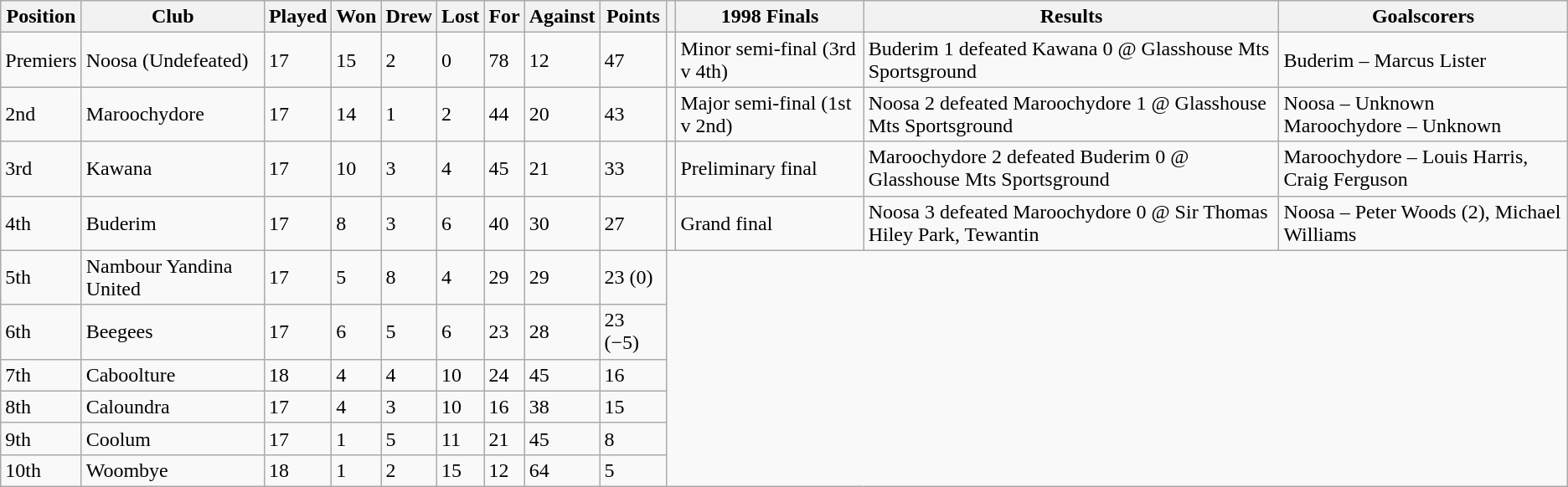<table class="wikitable">
<tr>
<th>Position</th>
<th>Club</th>
<th>Played</th>
<th>Won</th>
<th>Drew</th>
<th>Lost</th>
<th>For</th>
<th>Against</th>
<th>Points</th>
<th></th>
<th>1998 Finals</th>
<th>Results</th>
<th>Goalscorers</th>
</tr>
<tr>
<td>Premiers</td>
<td>Noosa (Undefeated)</td>
<td>17</td>
<td>15</td>
<td>2</td>
<td>0</td>
<td>78</td>
<td>12</td>
<td>47</td>
<td></td>
<td>Minor semi-final (3rd v 4th)</td>
<td>Buderim 1 defeated Kawana 0 @ Glasshouse Mts Sportsground</td>
<td>Buderim – Marcus Lister</td>
</tr>
<tr>
<td>2nd</td>
<td>Maroochydore</td>
<td>17</td>
<td>14</td>
<td>1</td>
<td>2</td>
<td>44</td>
<td>20</td>
<td>43</td>
<td></td>
<td>Major semi-final (1st v 2nd)</td>
<td>Noosa 2 defeated Maroochydore 1 @ Glasshouse Mts Sportsground</td>
<td>Noosa – Unknown<br>Maroochydore – Unknown</td>
</tr>
<tr>
<td>3rd</td>
<td>Kawana</td>
<td>17</td>
<td>10</td>
<td>3</td>
<td>4</td>
<td>45</td>
<td>21</td>
<td>33</td>
<td></td>
<td>Preliminary final</td>
<td>Maroochydore 2 defeated Buderim 0 @ Glasshouse Mts Sportsground</td>
<td>Maroochydore – Louis Harris, Craig Ferguson</td>
</tr>
<tr>
<td>4th</td>
<td>Buderim</td>
<td>17</td>
<td>8</td>
<td>3</td>
<td>6</td>
<td>40</td>
<td>30</td>
<td>27</td>
<td></td>
<td>Grand final</td>
<td>Noosa 3 defeated Maroochydore 0 @ Sir Thomas Hiley Park, Tewantin</td>
<td>Noosa – Peter Woods (2), Michael Williams</td>
</tr>
<tr>
<td>5th</td>
<td>Nambour Yandina United</td>
<td>17</td>
<td>5</td>
<td>8</td>
<td>4</td>
<td>29</td>
<td>29</td>
<td>23 (0)</td>
</tr>
<tr>
<td>6th</td>
<td>Beegees</td>
<td>17</td>
<td>6</td>
<td>5</td>
<td>6</td>
<td>23</td>
<td>28</td>
<td>23 (−5)</td>
</tr>
<tr>
<td>7th</td>
<td>Caboolture</td>
<td>18</td>
<td>4</td>
<td>4</td>
<td>10</td>
<td>24</td>
<td>45</td>
<td>16</td>
</tr>
<tr>
<td>8th</td>
<td>Caloundra</td>
<td>17</td>
<td>4</td>
<td>3</td>
<td>10</td>
<td>16</td>
<td>38</td>
<td>15</td>
</tr>
<tr>
<td>9th</td>
<td>Coolum</td>
<td>17</td>
<td>1</td>
<td>5</td>
<td>11</td>
<td>21</td>
<td>45</td>
<td>8</td>
</tr>
<tr>
<td>10th</td>
<td>Woombye</td>
<td>18</td>
<td>1</td>
<td>2</td>
<td>15</td>
<td>12</td>
<td>64</td>
<td>5</td>
</tr>
</table>
